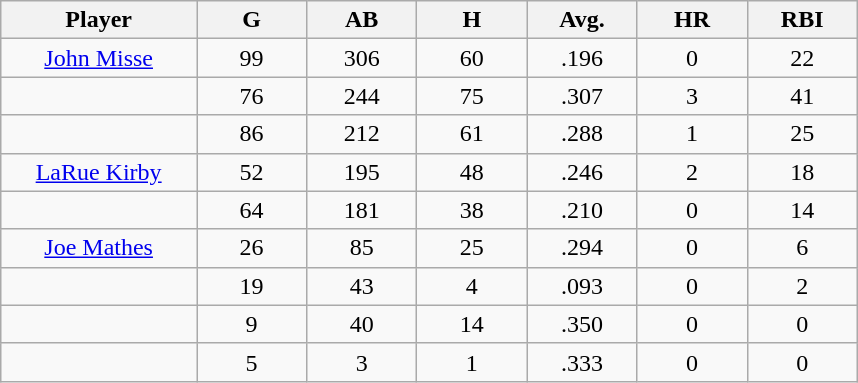<table class="wikitable sortable">
<tr>
<th bgcolor="#DDDDFF" width="16%">Player</th>
<th bgcolor="#DDDDFF" width="9%">G</th>
<th bgcolor="#DDDDFF" width="9%">AB</th>
<th bgcolor="#DDDDFF" width="9%">H</th>
<th bgcolor="#DDDDFF" width="9%">Avg.</th>
<th bgcolor="#DDDDFF" width="9%">HR</th>
<th bgcolor="#DDDDFF" width="9%">RBI</th>
</tr>
<tr align="center">
<td><a href='#'>John Misse</a></td>
<td>99</td>
<td>306</td>
<td>60</td>
<td>.196</td>
<td>0</td>
<td>22</td>
</tr>
<tr align="center">
<td></td>
<td>76</td>
<td>244</td>
<td>75</td>
<td>.307</td>
<td>3</td>
<td>41</td>
</tr>
<tr align="center">
<td></td>
<td>86</td>
<td>212</td>
<td>61</td>
<td>.288</td>
<td>1</td>
<td>25</td>
</tr>
<tr align="center">
<td><a href='#'>LaRue Kirby</a></td>
<td>52</td>
<td>195</td>
<td>48</td>
<td>.246</td>
<td>2</td>
<td>18</td>
</tr>
<tr align="center">
<td></td>
<td>64</td>
<td>181</td>
<td>38</td>
<td>.210</td>
<td>0</td>
<td>14</td>
</tr>
<tr align="center">
<td><a href='#'>Joe Mathes</a></td>
<td>26</td>
<td>85</td>
<td>25</td>
<td>.294</td>
<td>0</td>
<td>6</td>
</tr>
<tr align="center">
<td></td>
<td>19</td>
<td>43</td>
<td>4</td>
<td>.093</td>
<td>0</td>
<td>2</td>
</tr>
<tr align="center">
<td></td>
<td>9</td>
<td>40</td>
<td>14</td>
<td>.350</td>
<td>0</td>
<td>0</td>
</tr>
<tr align="center">
<td></td>
<td>5</td>
<td>3</td>
<td>1</td>
<td>.333</td>
<td>0</td>
<td>0</td>
</tr>
</table>
